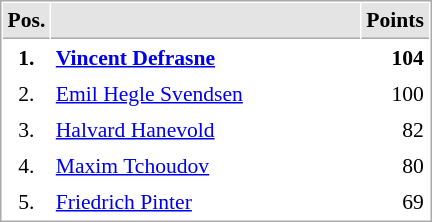<table cellspacing="1" cellpadding="3" style="border:1px solid #AAAAAA;font-size:90%">
<tr bgcolor="#E4E4E4">
<th style="border-bottom:1px solid #AAAAAA" width=10>Pos.</th>
<th style="border-bottom:1px solid #AAAAAA" width=200></th>
<th style="border-bottom:1px solid #AAAAAA" width=20>Points</th>
</tr>
<tr>
<td align="center"><strong>1.</strong></td>
<td> <strong><a href='#'>Vincent Defrasne</a></strong></td>
<td align="right"><strong>104</strong></td>
</tr>
<tr>
<td align="center">2.</td>
<td> <a href='#'>Emil Hegle Svendsen</a></td>
<td align="right">100</td>
</tr>
<tr>
<td align="center">3.</td>
<td> <a href='#'>Halvard Hanevold</a></td>
<td align="right">82</td>
</tr>
<tr>
<td align="center">4.</td>
<td> <a href='#'>Maxim Tchoudov</a></td>
<td align="right">80</td>
</tr>
<tr>
<td align="center">5.</td>
<td> <a href='#'>Friedrich Pinter</a></td>
<td align="right">69</td>
</tr>
</table>
